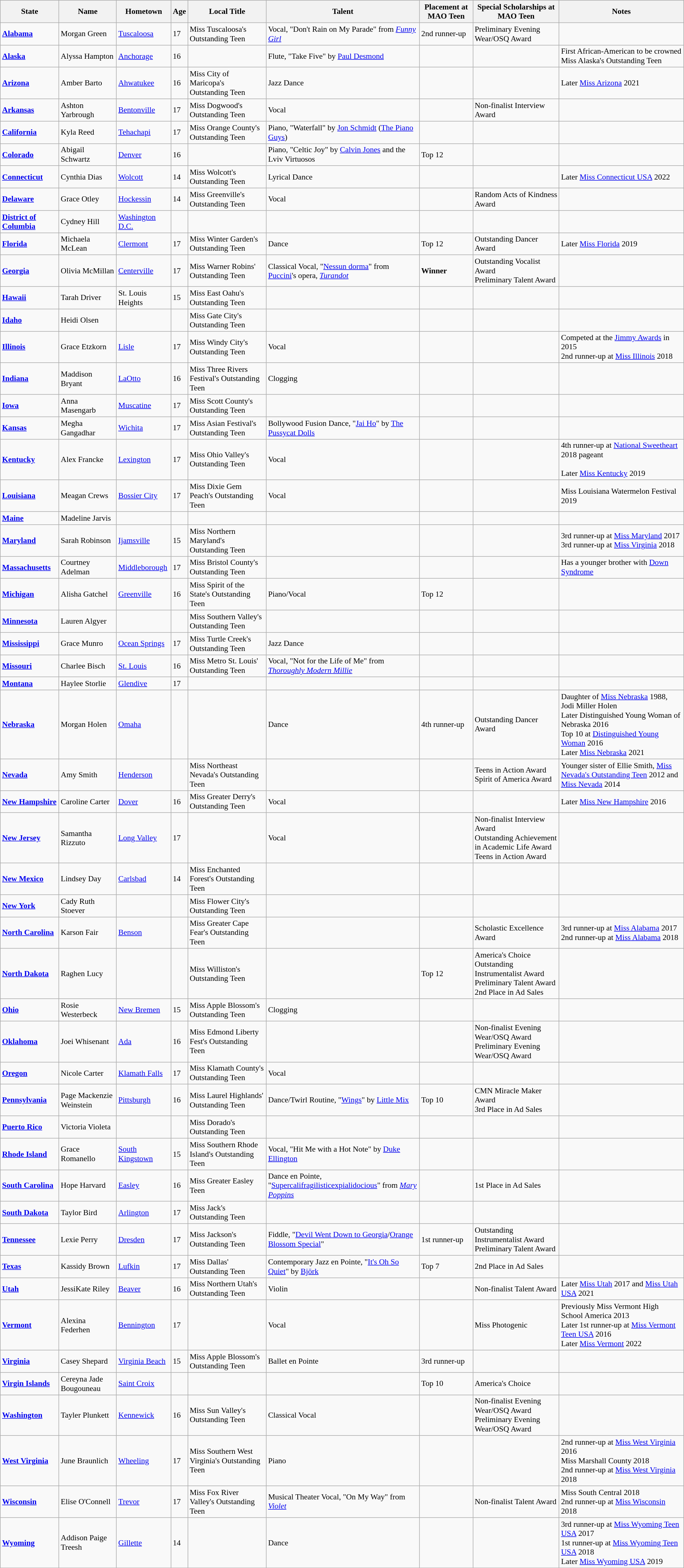<table class="wikitable sortable" style="font-size:90%">
<tr>
<th>State</th>
<th>Name</th>
<th>Hometown</th>
<th>Age</th>
<th>Local Title</th>
<th>Talent</th>
<th>Placement at MAO Teen</th>
<th>Special Scholarships at MAO Teen</th>
<th>Notes</th>
</tr>
<tr>
<td> <strong><a href='#'>Alabama</a></strong></td>
<td>Morgan Green</td>
<td><a href='#'>Tuscaloosa</a></td>
<td>17</td>
<td>Miss Tuscaloosa's Outstanding Teen</td>
<td>Vocal, "Don't Rain on My Parade" from <em><a href='#'>Funny Girl</a></em></td>
<td>2nd runner-up</td>
<td>Preliminary Evening Wear/OSQ Award</td>
<td></td>
</tr>
<tr>
<td> <strong><a href='#'>Alaska</a></strong></td>
<td>Alyssa Hampton</td>
<td><a href='#'>Anchorage</a></td>
<td>16</td>
<td></td>
<td>Flute, "Take Five" by <a href='#'>Paul Desmond</a></td>
<td></td>
<td></td>
<td>First African-American to be crowned Miss Alaska's Outstanding Teen</td>
</tr>
<tr>
<td> <strong><a href='#'>Arizona</a></strong></td>
<td>Amber Barto</td>
<td><a href='#'>Ahwatukee</a></td>
<td>16</td>
<td>Miss City of Maricopa's Outstanding Teen</td>
<td>Jazz Dance</td>
<td></td>
<td></td>
<td>Later <a href='#'>Miss Arizona</a> 2021</td>
</tr>
<tr>
<td> <strong><a href='#'>Arkansas</a></strong></td>
<td>Ashton Yarbrough</td>
<td><a href='#'>Bentonville</a></td>
<td>17</td>
<td>Miss Dogwood's Outstanding Teen</td>
<td>Vocal</td>
<td></td>
<td>Non-finalist Interview Award</td>
<td></td>
</tr>
<tr>
<td> <strong><a href='#'>California</a></strong></td>
<td>Kyla Reed</td>
<td><a href='#'>Tehachapi</a></td>
<td>17</td>
<td>Miss Orange County's Outstanding Teen</td>
<td>Piano, "Waterfall" by <a href='#'>Jon Schmidt</a> (<a href='#'>The Piano Guys</a>)</td>
<td></td>
<td></td>
<td></td>
</tr>
<tr>
<td> <strong><a href='#'>Colorado</a></strong></td>
<td>Abigail Schwartz</td>
<td><a href='#'>Denver</a></td>
<td>16</td>
<td></td>
<td>Piano, "Celtic Joy" by <a href='#'>Calvin Jones</a> and the Lviv Virtuosos</td>
<td>Top 12</td>
<td></td>
<td></td>
</tr>
<tr>
<td> <strong><a href='#'>Connecticut</a></strong></td>
<td>Cynthia Dias</td>
<td><a href='#'>Wolcott</a></td>
<td>14</td>
<td>Miss Wolcott's Outstanding Teen</td>
<td>Lyrical Dance</td>
<td></td>
<td></td>
<td>Later <a href='#'>Miss Connecticut USA</a> 2022</td>
</tr>
<tr>
<td> <strong><a href='#'>Delaware</a></strong></td>
<td>Grace Otley</td>
<td><a href='#'>Hockessin</a></td>
<td>14</td>
<td>Miss Greenville's Outstanding Teen</td>
<td>Vocal</td>
<td></td>
<td>Random Acts of Kindness Award</td>
<td></td>
</tr>
<tr>
<td> <strong><a href='#'>District of Columbia</a></strong></td>
<td>Cydney Hill</td>
<td><a href='#'>Washington D.C.</a></td>
<td></td>
<td></td>
<td></td>
<td></td>
<td></td>
<td></td>
</tr>
<tr>
<td> <strong><a href='#'>Florida</a></strong></td>
<td>Michaela McLean</td>
<td><a href='#'>Clermont</a></td>
<td>17</td>
<td>Miss Winter Garden's Outstanding Teen</td>
<td>Dance</td>
<td>Top 12</td>
<td>Outstanding Dancer Award</td>
<td>Later <a href='#'>Miss Florida</a> 2019</td>
</tr>
<tr>
<td> <strong><a href='#'>Georgia</a></strong></td>
<td>Olivia McMillan</td>
<td><a href='#'>Centerville</a></td>
<td>17</td>
<td>Miss Warner Robins' Outstanding Teen</td>
<td>Classical Vocal, "<a href='#'>Nessun dorma</a>" from <a href='#'>Puccini</a>'s opera, <em><a href='#'>Turandot</a></em></td>
<td><strong>Winner</strong></td>
<td>Outstanding Vocalist Award<br>Preliminary Talent Award</td>
<td></td>
</tr>
<tr>
<td> <strong><a href='#'>Hawaii</a></strong></td>
<td>Tarah Driver</td>
<td>St. Louis Heights</td>
<td>15</td>
<td>Miss East Oahu's Outstanding Teen</td>
<td></td>
<td></td>
<td></td>
<td></td>
</tr>
<tr>
<td> <strong><a href='#'>Idaho</a></strong></td>
<td>Heidi Olsen</td>
<td></td>
<td></td>
<td>Miss Gate City's Outstanding Teen</td>
<td></td>
<td></td>
<td></td>
<td></td>
</tr>
<tr>
<td> <strong><a href='#'>Illinois</a></strong></td>
<td>Grace Etzkorn</td>
<td><a href='#'>Lisle</a></td>
<td>17</td>
<td>Miss Windy City's Outstanding Teen</td>
<td>Vocal</td>
<td></td>
<td></td>
<td>Competed at the <a href='#'>Jimmy Awards</a> in 2015<br>2nd runner-up at <a href='#'>Miss Illinois</a> 2018</td>
</tr>
<tr>
<td> <strong><a href='#'>Indiana</a></strong></td>
<td>Maddison Bryant</td>
<td><a href='#'>LaOtto</a></td>
<td>16</td>
<td>Miss Three Rivers Festival's Outstanding Teen</td>
<td>Clogging</td>
<td></td>
<td></td>
<td></td>
</tr>
<tr>
<td> <strong><a href='#'>Iowa</a></strong></td>
<td>Anna Masengarb</td>
<td><a href='#'>Muscatine</a></td>
<td>17</td>
<td>Miss Scott County's Outstanding Teen</td>
<td></td>
<td></td>
<td></td>
<td></td>
</tr>
<tr>
<td> <strong><a href='#'>Kansas</a></strong></td>
<td>Megha Gangadhar</td>
<td><a href='#'>Wichita</a></td>
<td>17</td>
<td>Miss Asian Festival's Outstanding Teen</td>
<td>Bollywood Fusion Dance, "<a href='#'>Jai Ho</a>" by <a href='#'>The Pussycat Dolls</a></td>
<td></td>
<td></td>
<td></td>
</tr>
<tr>
<td> <strong><a href='#'>Kentucky</a></strong></td>
<td>Alex Francke</td>
<td><a href='#'>Lexington</a></td>
<td>17</td>
<td>Miss Ohio Valley's Outstanding Teen</td>
<td>Vocal</td>
<td></td>
<td></td>
<td>4th runner-up at <a href='#'>National Sweetheart</a> 2018 pageant<br><br>Later <a href='#'>Miss Kentucky</a> 2019</td>
</tr>
<tr>
<td> <strong><a href='#'>Louisiana</a></strong></td>
<td>Meagan Crews</td>
<td><a href='#'>Bossier City</a></td>
<td>17</td>
<td>Miss Dixie Gem Peach's Outstanding Teen</td>
<td>Vocal</td>
<td></td>
<td></td>
<td>Miss Louisiana Watermelon Festival 2019</td>
</tr>
<tr>
<td> <strong><a href='#'>Maine</a></strong></td>
<td>Madeline Jarvis</td>
<td></td>
<td></td>
<td></td>
<td></td>
<td></td>
<td></td>
<td></td>
</tr>
<tr>
<td> <strong><a href='#'>Maryland</a></strong></td>
<td>Sarah Robinson</td>
<td><a href='#'>Ijamsville</a></td>
<td>15</td>
<td>Miss Northern Maryland's Outstanding Teen</td>
<td></td>
<td></td>
<td></td>
<td>3rd runner-up at <a href='#'>Miss Maryland</a> 2017<br>3rd runner-up at <a href='#'>Miss Virginia</a> 2018</td>
</tr>
<tr>
<td> <strong><a href='#'>Massachusetts</a></strong></td>
<td>Courtney Adelman</td>
<td><a href='#'>Middleborough</a></td>
<td>17</td>
<td>Miss Bristol County's Outstanding Teen</td>
<td></td>
<td></td>
<td></td>
<td>Has a younger brother with <a href='#'>Down Syndrome</a></td>
</tr>
<tr>
<td> <strong><a href='#'>Michigan</a></strong></td>
<td>Alisha Gatchel</td>
<td><a href='#'>Greenville</a></td>
<td>16</td>
<td>Miss Spirit of the State's Outstanding Teen</td>
<td>Piano/Vocal</td>
<td>Top 12</td>
<td></td>
<td></td>
</tr>
<tr>
<td> <strong><a href='#'>Minnesota</a></strong></td>
<td>Lauren Algyer</td>
<td></td>
<td></td>
<td>Miss Southern Valley's Outstanding Teen</td>
<td></td>
<td></td>
<td></td>
<td></td>
</tr>
<tr>
<td> <strong><a href='#'>Mississippi</a></strong></td>
<td>Grace Munro</td>
<td><a href='#'>Ocean Springs</a></td>
<td>17</td>
<td>Miss Turtle Creek's Outstanding Teen</td>
<td>Jazz Dance</td>
<td></td>
<td></td>
<td></td>
</tr>
<tr>
<td> <strong><a href='#'>Missouri</a></strong></td>
<td>Charlee Bisch</td>
<td><a href='#'>St. Louis</a></td>
<td>16</td>
<td>Miss Metro St. Louis' Outstanding Teen</td>
<td>Vocal, "Not for the Life of Me" from <em><a href='#'>Thoroughly Modern Millie</a></em></td>
<td></td>
<td></td>
<td></td>
</tr>
<tr>
<td> <strong><a href='#'>Montana</a></strong></td>
<td>Haylee Storlie</td>
<td><a href='#'>Glendive</a></td>
<td>17</td>
<td></td>
<td></td>
<td></td>
<td></td>
<td></td>
</tr>
<tr>
<td> <strong><a href='#'>Nebraska</a></strong></td>
<td>Morgan Holen</td>
<td><a href='#'>Omaha</a></td>
<td></td>
<td></td>
<td>Dance</td>
<td>4th runner-up</td>
<td>Outstanding Dancer Award</td>
<td>Daughter of <a href='#'>Miss Nebraska</a> 1988, Jodi Miller Holen<br>Later Distinguished Young Woman of Nebraska 2016<br>Top 10 at <a href='#'>Distinguished Young Woman</a> 2016<br>Later <a href='#'>Miss Nebraska</a> 2021</td>
</tr>
<tr>
<td> <strong><a href='#'>Nevada</a></strong></td>
<td>Amy Smith</td>
<td><a href='#'>Henderson</a></td>
<td></td>
<td>Miss Northeast Nevada's Outstanding Teen</td>
<td></td>
<td></td>
<td>Teens in Action Award<br>Spirit of America Award</td>
<td>Younger sister of Ellie Smith, <a href='#'>Miss Nevada's Outstanding Teen</a> 2012 and <a href='#'>Miss Nevada</a> 2014</td>
</tr>
<tr>
<td> <strong><a href='#'>New Hampshire</a></strong></td>
<td>Caroline Carter</td>
<td><a href='#'>Dover</a></td>
<td>16</td>
<td>Miss Greater Derry's Outstanding Teen</td>
<td>Vocal</td>
<td></td>
<td></td>
<td>Later <a href='#'>Miss New Hampshire</a> 2016</td>
</tr>
<tr>
<td> <strong><a href='#'>New Jersey</a></strong></td>
<td>Samantha Rizzuto</td>
<td><a href='#'>Long Valley</a></td>
<td>17</td>
<td></td>
<td>Vocal</td>
<td></td>
<td>Non-finalist Interview Award<br>Outstanding Achievement in Academic Life Award<br>Teens in Action Award</td>
<td></td>
</tr>
<tr>
<td> <strong><a href='#'>New Mexico</a></strong></td>
<td>Lindsey Day</td>
<td><a href='#'>Carlsbad</a></td>
<td>14</td>
<td>Miss Enchanted Forest's Outstanding Teen</td>
<td></td>
<td></td>
<td></td>
<td></td>
</tr>
<tr>
<td> <strong><a href='#'>New York</a></strong></td>
<td>Cady Ruth Stoever</td>
<td></td>
<td></td>
<td>Miss Flower City's Outstanding Teen</td>
<td></td>
<td></td>
<td></td>
<td></td>
</tr>
<tr>
<td> <strong><a href='#'>North Carolina</a></strong></td>
<td>Karson Fair</td>
<td><a href='#'>Benson</a></td>
<td></td>
<td>Miss Greater Cape Fear's Outstanding Teen</td>
<td></td>
<td></td>
<td>Scholastic Excellence Award</td>
<td>3rd runner-up at <a href='#'>Miss Alabama</a> 2017<br>2nd runner-up at <a href='#'>Miss Alabama</a> 2018</td>
</tr>
<tr>
<td> <strong><a href='#'>North Dakota</a></strong></td>
<td>Raghen Lucy</td>
<td></td>
<td></td>
<td>Miss Williston's Outstanding Teen</td>
<td></td>
<td>Top 12</td>
<td>America's Choice<br>Outstanding Instrumentalist Award<br>Preliminary Talent Award<br>2nd Place in Ad Sales</td>
<td></td>
</tr>
<tr>
<td> <strong><a href='#'>Ohio</a></strong></td>
<td>Rosie Westerbeck</td>
<td><a href='#'>New Bremen</a></td>
<td>15</td>
<td>Miss Apple Blossom's Outstanding Teen</td>
<td>Clogging</td>
<td></td>
<td></td>
<td></td>
</tr>
<tr>
<td> <strong><a href='#'>Oklahoma</a></strong></td>
<td>Joei Whisenant</td>
<td><a href='#'>Ada</a></td>
<td>16</td>
<td>Miss Edmond Liberty Fest's Outstanding Teen</td>
<td></td>
<td></td>
<td>Non-finalist Evening Wear/OSQ Award<br>Preliminary Evening Wear/OSQ Award</td>
<td></td>
</tr>
<tr>
<td> <strong><a href='#'>Oregon</a></strong></td>
<td>Nicole Carter</td>
<td><a href='#'>Klamath Falls</a></td>
<td>17</td>
<td>Miss Klamath County's Outstanding Teen</td>
<td>Vocal</td>
<td></td>
<td></td>
<td></td>
</tr>
<tr>
<td> <strong><a href='#'>Pennsylvania</a></strong></td>
<td>Page Mackenzie Weinstein</td>
<td><a href='#'>Pittsburgh</a></td>
<td>16</td>
<td>Miss Laurel Highlands' Outstanding Teen</td>
<td>Dance/Twirl Routine, "<a href='#'>Wings</a>" by <a href='#'>Little Mix</a></td>
<td>Top 10</td>
<td>CMN Miracle Maker Award<br>3rd Place in Ad Sales</td>
<td></td>
</tr>
<tr>
<td> <strong><a href='#'>Puerto Rico</a></strong></td>
<td>Victoria Violeta</td>
<td></td>
<td></td>
<td>Miss Dorado's Outstanding Teen</td>
<td></td>
<td></td>
<td></td>
<td></td>
</tr>
<tr>
<td> <strong><a href='#'>Rhode Island</a></strong></td>
<td>Grace Romanello</td>
<td><a href='#'>South Kingstown</a></td>
<td>15</td>
<td>Miss Southern Rhode Island's Outstanding Teen</td>
<td>Vocal, "Hit Me with a Hot Note" by <a href='#'>Duke Ellington</a></td>
<td></td>
<td></td>
<td></td>
</tr>
<tr>
<td> <strong><a href='#'>South Carolina</a></strong></td>
<td>Hope Harvard</td>
<td><a href='#'>Easley</a></td>
<td>16</td>
<td>Miss Greater Easley Teen</td>
<td>Dance en Pointe, "<a href='#'>Supercalifragilisticexpialidocious</a>" from <em><a href='#'>Mary Poppins</a></em></td>
<td></td>
<td>1st Place in Ad Sales</td>
<td></td>
</tr>
<tr>
<td> <strong><a href='#'>South Dakota</a></strong></td>
<td>Taylor Bird</td>
<td><a href='#'>Arlington</a></td>
<td>17</td>
<td>Miss Jack's Outstanding Teen</td>
<td></td>
<td></td>
<td></td>
<td></td>
</tr>
<tr>
<td> <strong><a href='#'>Tennessee</a></strong></td>
<td>Lexie Perry</td>
<td><a href='#'>Dresden</a></td>
<td>17</td>
<td>Miss Jackson's Outstanding Teen</td>
<td>Fiddle, "<a href='#'>Devil Went Down to Georgia</a>/<a href='#'>Orange Blossom Special</a>"</td>
<td>1st runner-up</td>
<td>Outstanding Instrumentalist Award<br>Preliminary Talent Award</td>
<td></td>
</tr>
<tr>
<td> <strong><a href='#'>Texas</a></strong></td>
<td>Kassidy Brown</td>
<td><a href='#'>Lufkin</a></td>
<td>17</td>
<td>Miss Dallas' Outstanding Teen</td>
<td>Contemporary Jazz en Pointe, "<a href='#'>It's Oh So Quiet</a>" by <a href='#'>Björk</a></td>
<td>Top 7</td>
<td>2nd Place in Ad Sales</td>
<td></td>
</tr>
<tr>
<td> <strong><a href='#'>Utah</a></strong></td>
<td>JessiKate Riley</td>
<td><a href='#'>Beaver</a></td>
<td>16</td>
<td>Miss Northern Utah's Outstanding Teen</td>
<td>Violin</td>
<td></td>
<td>Non-finalist Talent Award</td>
<td>Later <a href='#'>Miss Utah</a> 2017 and <a href='#'>Miss Utah USA</a> 2021</td>
</tr>
<tr>
<td> <strong><a href='#'>Vermont</a></strong></td>
<td>Alexina Federhen</td>
<td><a href='#'>Bennington</a></td>
<td>17</td>
<td></td>
<td>Vocal</td>
<td></td>
<td>Miss Photogenic</td>
<td>Previously Miss Vermont High School America 2013<br>Later 1st runner-up at <a href='#'>Miss Vermont Teen USA</a> 2016<br>Later <a href='#'>Miss Vermont</a> 2022</td>
</tr>
<tr>
<td> <strong><a href='#'>Virginia</a></strong></td>
<td>Casey Shepard</td>
<td><a href='#'>Virginia Beach</a></td>
<td>15</td>
<td>Miss Apple Blossom's Outstanding Teen</td>
<td>Ballet en Pointe</td>
<td>3rd runner-up</td>
<td></td>
<td></td>
</tr>
<tr>
<td> <strong><a href='#'>Virgin Islands</a></strong></td>
<td>Cereyna Jade Bougouneau</td>
<td><a href='#'>Saint Croix</a></td>
<td></td>
<td></td>
<td></td>
<td>Top 10</td>
<td>America's Choice</td>
<td></td>
</tr>
<tr>
<td> <strong><a href='#'>Washington</a></strong></td>
<td>Tayler Plunkett</td>
<td><a href='#'>Kennewick</a></td>
<td>16</td>
<td>Miss Sun Valley's Outstanding Teen</td>
<td>Classical Vocal</td>
<td></td>
<td>Non-finalist Evening Wear/OSQ Award<br>Preliminary Evening Wear/OSQ Award</td>
<td></td>
</tr>
<tr>
<td> <strong><a href='#'>West Virginia</a></strong></td>
<td>June Braunlich</td>
<td><a href='#'>Wheeling</a></td>
<td>17</td>
<td>Miss Southern West Virginia's Outstanding Teen</td>
<td>Piano</td>
<td></td>
<td></td>
<td>2nd runner-up at <a href='#'>Miss West Virginia</a> 2016<br>Miss Marshall County 2018<br>2nd runner-up at <a href='#'>Miss West Virginia</a> 2018</td>
</tr>
<tr>
<td> <strong><a href='#'>Wisconsin</a></strong></td>
<td>Elise O'Connell</td>
<td><a href='#'>Trevor</a></td>
<td>17</td>
<td>Miss Fox River Valley's Outstanding Teen</td>
<td>Musical Theater Vocal, "On My Way" from <em><a href='#'>Violet</a></em></td>
<td></td>
<td>Non-finalist Talent Award</td>
<td>Miss South Central 2018<br>2nd runner-up at <a href='#'>Miss Wisconsin</a> 2018</td>
</tr>
<tr>
<td> <strong><a href='#'>Wyoming</a></strong></td>
<td>Addison Paige Treesh</td>
<td><a href='#'>Gillette</a></td>
<td>14</td>
<td></td>
<td>Dance</td>
<td></td>
<td></td>
<td>3rd runner-up at <a href='#'>Miss Wyoming Teen USA</a> 2017<br>1st runner-up at <a href='#'>Miss Wyoming Teen USA</a> 2018<br>Later <a href='#'>Miss Wyoming USA</a> 2019</td>
</tr>
</table>
